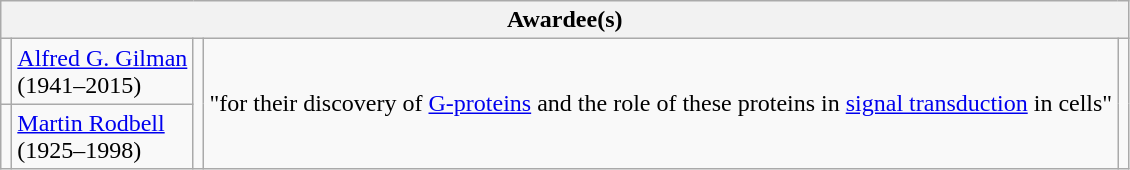<table class="wikitable">
<tr>
<th colspan="5">Awardee(s)</th>
</tr>
<tr>
<td></td>
<td><a href='#'>Alfred G. Gilman</a><br>(1941–2015)</td>
<td rowspan="2"></td>
<td rowspan="2">"for their discovery of <a href='#'>G-proteins</a> and the role of these proteins in <a href='#'>signal transduction</a> in cells"</td>
<td rowspan="2"></td>
</tr>
<tr>
<td></td>
<td><a href='#'>Martin Rodbell</a><br>(1925–1998)</td>
</tr>
</table>
